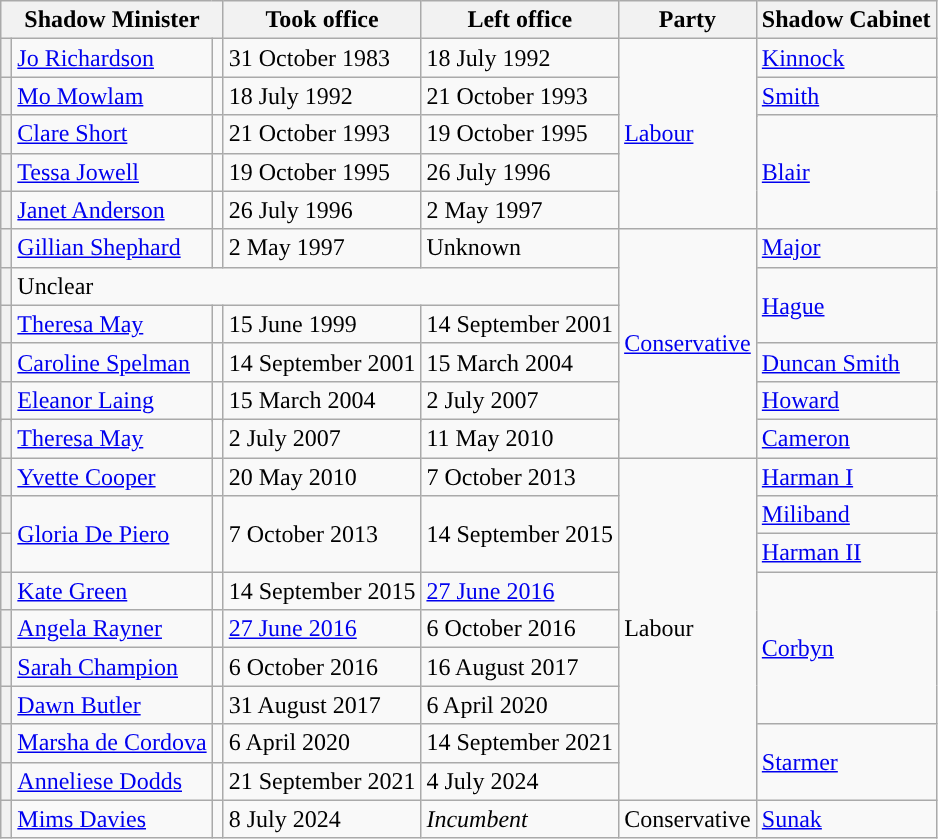<table class="wikitable">
<tr>
<th colspan=3>Shadow Minister</th>
<th>Took office</th>
<th>Left office</th>
<th>Party</th>
<th>Shadow Cabinet</th>
</tr>
<tr>
<th style="background-color: "></th>
<td><a href='#'>Jo Richardson</a></td>
<td></td>
<td>31 October 1983</td>
<td>18 July 1992</td>
<td rowspan="6"><a href='#'>Labour</a></td>
<td><a href='#'>Kinnock</a></td>
</tr>
<tr>
<th style="background-color: "></th>
<td><a href='#'>Mo Mowlam</a></td>
<td></td>
<td>18 July 1992</td>
<td>21 October 1993</td>
<td rowspan=2><a href='#'>Smith</a></td>
</tr>
<tr>
<th rowspan=2 style="background-color: "></th>
<td rowspan=2><a href='#'>Clare Short</a></td>
<td rowspan=2></td>
<td rowspan=2>21 October 1993</td>
<td rowspan=2>19 October 1995</td>
</tr>
<tr>
<td rowspan=3><a href='#'>Blair</a></td>
</tr>
<tr>
<th style="background-color: "></th>
<td><a href='#'>Tessa Jowell</a></td>
<td></td>
<td>19 October 1995</td>
<td>26 July 1996</td>
</tr>
<tr>
<th style="background-color: "></th>
<td><a href='#'>Janet Anderson</a></td>
<td></td>
<td>26 July 1996</td>
<td>2 May 1997</td>
</tr>
<tr>
<th style="background-color: "></th>
<td><a href='#'>Gillian Shephard</a></td>
<td></td>
<td>2 May 1997</td>
<td>Unknown</td>
<td rowspan="8"><a href='#'>Conservative</a></td>
<td><a href='#'>Major</a></td>
</tr>
<tr>
<th style="background-color: "></th>
<td colspan=4>Unclear</td>
<td rowspan=2><a href='#'>Hague</a></td>
</tr>
<tr>
<th style="background-color: "></th>
<td><a href='#'>Theresa May</a></td>
<td></td>
<td>15 June 1999</td>
<td>14 September 2001</td>
</tr>
<tr>
<th rowspan=2 style="background-color: "></th>
<td rowspan=2><a href='#'>Caroline Spelman</a></td>
<td rowspan=2></td>
<td rowspan=2>14 September 2001</td>
<td rowspan=2>15 March 2004</td>
<td><a href='#'>Duncan Smith</a></td>
</tr>
<tr>
<td rowspan=2><a href='#'>Howard</a></td>
</tr>
<tr>
<th rowspan=2 style="background-color: "></th>
<td rowspan=2><a href='#'>Eleanor Laing</a></td>
<td rowspan=2></td>
<td rowspan=2>15 March 2004</td>
<td rowspan=2>2 July 2007</td>
</tr>
<tr>
<td rowspan=2><a href='#'>Cameron</a></td>
</tr>
<tr>
<th style="background-color: "></th>
<td><a href='#'>Theresa May</a></td>
<td></td>
<td>2 July 2007</td>
<td>11 May 2010</td>
</tr>
<tr>
<th rowspan=2 style="background-color: "></th>
<td rowspan=2><a href='#'>Yvette Cooper</a></td>
<td rowspan=2></td>
<td rowspan=2>20 May 2010</td>
<td rowspan=2>7 October 2013</td>
<td rowspan="10">Labour</td>
<td><a href='#'>Harman I</a></td>
</tr>
<tr>
<td rowspan=2><a href='#'>Miliband</a></td>
</tr>
<tr>
<th style="background-color: "></th>
<td rowspan=2><a href='#'>Gloria De Piero</a></td>
<td rowspan=2></td>
<td rowspan=2>7 October 2013</td>
<td rowspan=2>14 September 2015</td>
</tr>
<tr>
<th style="background-color: "></th>
<td><a href='#'>Harman II</a></td>
</tr>
<tr>
<th style="background-color: "></th>
<td><a href='#'>Kate Green</a></td>
<td></td>
<td>14 September 2015</td>
<td><a href='#'>27 June 2016</a></td>
<td rowspan="4"><a href='#'>Corbyn</a></td>
</tr>
<tr>
<th style="background-color: "></th>
<td><a href='#'>Angela Rayner</a></td>
<td></td>
<td><a href='#'>27 June 2016</a></td>
<td>6 October 2016</td>
</tr>
<tr>
<th style="background-color: "></th>
<td><a href='#'>Sarah Champion</a></td>
<td></td>
<td>6 October 2016</td>
<td>16 August 2017</td>
</tr>
<tr>
<th style="background-color: "></th>
<td><a href='#'>Dawn Butler</a></td>
<td></td>
<td>31 August 2017</td>
<td>6 April 2020</td>
</tr>
<tr>
<th style="background-color: "></th>
<td><a href='#'>Marsha de Cordova</a></td>
<td></td>
<td>6 April 2020</td>
<td>14 September 2021</td>
<td rowspan="2"><a href='#'>Starmer</a></td>
</tr>
<tr>
<th style="background-color: "></th>
<td><a href='#'>Anneliese Dodds</a></td>
<td></td>
<td>21 September 2021</td>
<td>4 July 2024</td>
</tr>
<tr>
<th style="background-color: "></th>
<td><a href='#'>Mims Davies</a></td>
<td></td>
<td>8 July 2024</td>
<td><em>Incumbent</em></td>
<td rowspan="1">Conservative</td>
<td rowspan="1"><a href='#'>Sunak</a></td>
</tr>
</table>
